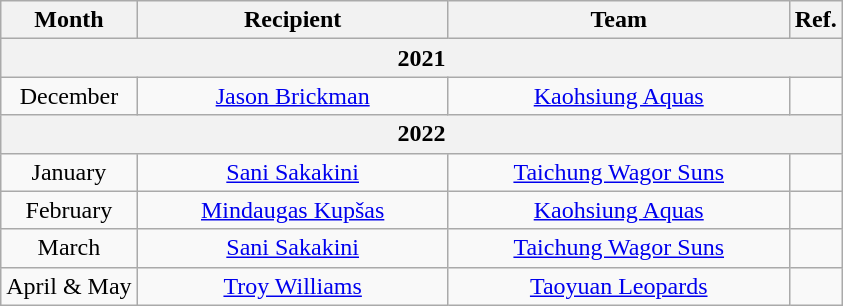<table class="wikitable" style="text-align: center;">
<tr>
<th>Month</th>
<th style="width:200px;">Recipient</th>
<th style="width:220px;">Team</th>
<th style="width:20px;">Ref.</th>
</tr>
<tr>
<th colspan=4>2021</th>
</tr>
<tr>
<td>December</td>
<td><a href='#'>Jason Brickman</a></td>
<td><a href='#'>Kaohsiung Aquas</a></td>
<td></td>
</tr>
<tr>
<th colspan=4>2022</th>
</tr>
<tr>
<td>January</td>
<td><a href='#'>Sani Sakakini</a></td>
<td><a href='#'>Taichung Wagor Suns</a></td>
<td></td>
</tr>
<tr>
<td>February</td>
<td><a href='#'>Mindaugas Kupšas</a></td>
<td><a href='#'>Kaohsiung Aquas</a></td>
<td></td>
</tr>
<tr>
<td>March</td>
<td><a href='#'>Sani Sakakini</a></td>
<td><a href='#'>Taichung Wagor Suns</a></td>
<td></td>
</tr>
<tr>
<td>April & May</td>
<td><a href='#'>Troy Williams</a></td>
<td><a href='#'>Taoyuan Leopards</a></td>
<td></td>
</tr>
</table>
